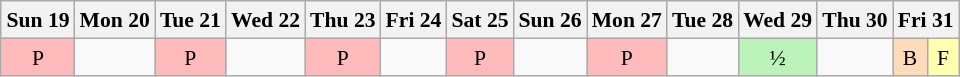<table class="wikitable" style="margin:0.5em auto; font-size:90%; line-height:1.25em; text-align:center">
<tr>
<th>Sun 19</th>
<th>Mon 20</th>
<th>Tue 21</th>
<th>Wed 22</th>
<th>Thu 23</th>
<th>Fri 24</th>
<th>Sat 25</th>
<th>Sun 26</th>
<th>Mon 27</th>
<th>Tue 28</th>
<th>Wed 29</th>
<th>Thu 30</th>
<th colspan="2">Fri 31</th>
</tr>
<tr>
<td bgcolor="#FFBBBB">P</td>
<td></td>
<td bgcolor="#FFBBBB">P</td>
<td></td>
<td bgcolor="#FFBBBB">P</td>
<td></td>
<td bgcolor="#FFBBBB">P</td>
<td></td>
<td bgcolor="#FFBBBB">P</td>
<td></td>
<td bgcolor="#BBF3BB">½</td>
<td></td>
<td bgcolor="#FEDCBA">B</td>
<td bgcolor="#FFFFB">F</td>
</tr>
</table>
